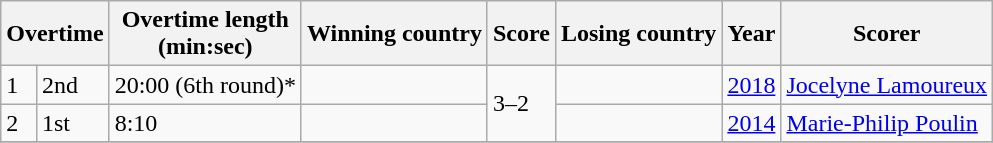<table class="wikitable">
<tr>
<th colspan=2>Overtime</th>
<th>Overtime length<br>(min:sec)</th>
<th>Winning country</th>
<th>Score</th>
<th>Losing country</th>
<th>Year</th>
<th>Scorer</th>
</tr>
<tr>
<td>1</td>
<td>2nd</td>
<td>20:00 (6th round)*</td>
<td></td>
<td rowspan=2>3–2</td>
<td></td>
<td><a href='#'>2018</a></td>
<td><a href='#'>Jocelyne Lamoureux</a></td>
</tr>
<tr>
<td>2</td>
<td>1st</td>
<td>8:10</td>
<td></td>
<td></td>
<td><a href='#'>2014</a></td>
<td><a href='#'>Marie-Philip Poulin</a></td>
</tr>
<tr>
</tr>
</table>
